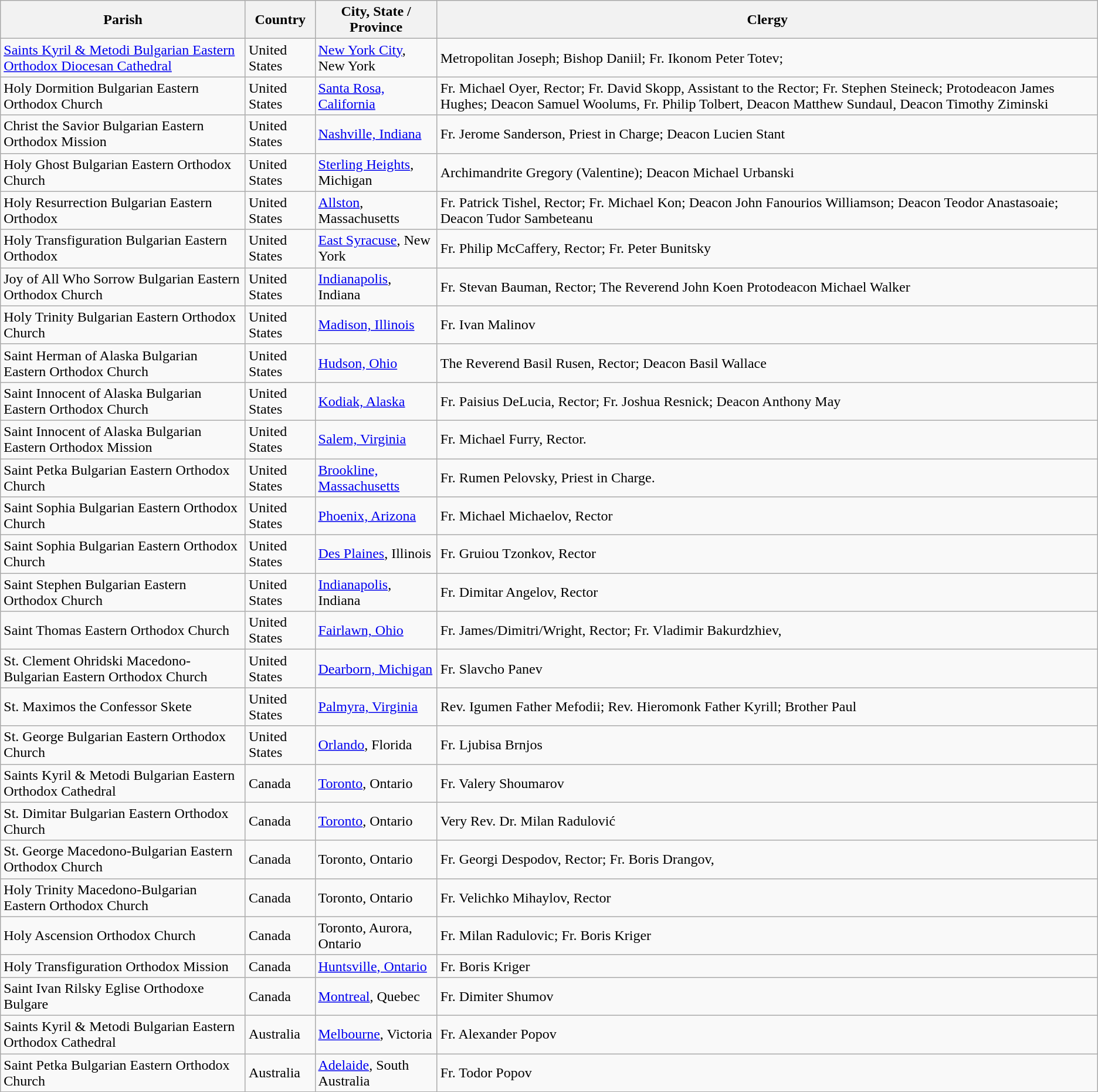<table class="wikitable">
<tr>
<th>Parish</th>
<th>Country</th>
<th>City, State / Province</th>
<th>Clergy</th>
</tr>
<tr>
<td><a href='#'>Saints Kyril & Metodi Bulgarian Eastern Orthodox Diocesan Cathedral</a></td>
<td>United States</td>
<td><a href='#'>New York City</a>, New York</td>
<td>Metropolitan Joseph; Bishop Daniil; Fr. Ikonom Peter Totev;</td>
</tr>
<tr>
<td>Holy Dormition Bulgarian Eastern Orthodox Church</td>
<td>United States</td>
<td><a href='#'>Santa Rosa, California</a></td>
<td>Fr. Michael Oyer, Rector; Fr. David Skopp, Assistant to the Rector; Fr. Stephen Steineck; Protodeacon James Hughes; Deacon Samuel Woolums, Fr. Philip Tolbert, Deacon Matthew Sundaul, Deacon Timothy Ziminski</td>
</tr>
<tr>
<td>Christ the Savior Bulgarian Eastern Orthodox Mission</td>
<td>United States</td>
<td><a href='#'>Nashville, Indiana</a></td>
<td>Fr. Jerome Sanderson, Priest in Charge; Deacon Lucien Stant</td>
</tr>
<tr>
<td>Holy Ghost Bulgarian Eastern Orthodox Church</td>
<td>United States</td>
<td><a href='#'>Sterling Heights</a>, Michigan</td>
<td>Archimandrite Gregory (Valentine); Deacon Michael Urbanski</td>
</tr>
<tr>
<td>Holy Resurrection Bulgarian Eastern Orthodox</td>
<td>United States</td>
<td><a href='#'>Allston</a>, Massachusetts</td>
<td>Fr. Patrick Tishel, Rector; Fr. Michael Kon; Deacon John Fanourios Williamson; Deacon Teodor Anastasoaie; Deacon Tudor Sambeteanu</td>
</tr>
<tr>
<td>Holy Transfiguration Bulgarian Eastern Orthodox</td>
<td>United States</td>
<td><a href='#'>East Syracuse</a>, New York</td>
<td>Fr. Philip McCaffery, Rector; Fr. Peter Bunitsky</td>
</tr>
<tr>
<td>Joy of All Who Sorrow Bulgarian Eastern Orthodox  Church</td>
<td>United States</td>
<td><a href='#'>Indianapolis</a>, Indiana</td>
<td>Fr. Stevan Bauman, Rector; The Reverend John Koen Protodeacon Michael Walker</td>
</tr>
<tr>
<td>Holy Trinity Bulgarian Eastern Orthodox Church</td>
<td>United States</td>
<td><a href='#'>Madison, Illinois</a></td>
<td>Fr. Ivan Malinov</td>
</tr>
<tr>
<td>Saint Herman of Alaska Bulgarian Eastern Orthodox Church</td>
<td>United States</td>
<td><a href='#'>Hudson, Ohio</a></td>
<td>The Reverend Basil Rusen, Rector; Deacon Basil Wallace</td>
</tr>
<tr>
<td>Saint Innocent of Alaska Bulgarian Eastern Orthodox Church</td>
<td>United States</td>
<td><a href='#'>Kodiak, Alaska</a></td>
<td>Fr. Paisius DeLucia, Rector; Fr. Joshua Resnick; Deacon Anthony May</td>
</tr>
<tr>
<td>Saint Innocent of Alaska Bulgarian Eastern Orthodox Mission</td>
<td>United States</td>
<td><a href='#'>Salem, Virginia</a></td>
<td>Fr. Michael Furry, Rector.</td>
</tr>
<tr>
<td>Saint Petka Bulgarian Eastern Orthodox Church</td>
<td>United States</td>
<td><a href='#'>Brookline, Massachusetts</a></td>
<td>Fr. Rumen Pelovsky, Priest in Charge.</td>
</tr>
<tr>
<td>Saint Sophia Bulgarian Eastern Orthodox Church</td>
<td>United States</td>
<td><a href='#'>Phoenix, Arizona</a></td>
<td>Fr. Michael Michaelov, Rector</td>
</tr>
<tr>
<td>Saint Sophia Bulgarian Eastern Orthodox Church</td>
<td>United States</td>
<td><a href='#'>Des Plaines</a>, Illinois</td>
<td>Fr. Gruiou Tzonkov, Rector</td>
</tr>
<tr>
<td>Saint Stephen Bulgarian Eastern Orthodox Church</td>
<td>United States</td>
<td><a href='#'>Indianapolis</a>, Indiana</td>
<td>Fr. Dimitar Angelov, Rector</td>
</tr>
<tr>
<td>Saint Thomas Eastern Orthodox Church</td>
<td>United States</td>
<td><a href='#'>Fairlawn, Ohio</a></td>
<td>Fr. James/Dimitri/Wright, Rector; Fr. Vladimir Bakurdzhiev,</td>
</tr>
<tr>
<td>St. Clement Ohridski Macedono-Bulgarian Eastern Orthodox Church</td>
<td>United States</td>
<td><a href='#'>Dearborn, Michigan</a></td>
<td>Fr. Slavcho Panev</td>
</tr>
<tr>
<td>St. Maximos the Confessor Skete</td>
<td>United States</td>
<td><a href='#'>Palmyra, Virginia</a></td>
<td>Rev. Igumen Father Mefodii; Rev. Hieromonk Father Kyrill; Brother Paul</td>
</tr>
<tr>
<td>St. George Bulgarian Eastern Orthodox Church</td>
<td>United States</td>
<td><a href='#'>Orlando</a>, Florida</td>
<td>Fr. Ljubisa Brnjos</td>
</tr>
<tr>
<td>Saints Kyril & Metodi Bulgarian Eastern Orthodox Cathedral</td>
<td>Canada</td>
<td><a href='#'>Toronto</a>, Ontario</td>
<td>Fr. Valery Shoumarov</td>
</tr>
<tr>
<td>St. Dimitar Bulgarian Eastern Orthodox Church</td>
<td>Canada</td>
<td><a href='#'>Toronto</a>, Ontario</td>
<td>Very Rev. Dr. Milan Radulović</td>
</tr>
<tr>
<td>St. George Macedono-Bulgarian Eastern Orthodox Church</td>
<td>Canada</td>
<td>Toronto, Ontario</td>
<td>Fr. Georgi Despodov, Rector; Fr. Boris Drangov,</td>
</tr>
<tr>
<td>Holy Trinity Macedono-Bulgarian Eastern Orthodox Church</td>
<td>Canada</td>
<td>Toronto, Ontario</td>
<td>Fr. Velichko Mihaylov, Rector</td>
</tr>
<tr>
<td>Holy Ascension Orthodox Church</td>
<td>Canada</td>
<td>Toronto, Aurora, Ontario</td>
<td>Fr. Milan Radulovic; Fr. Boris Kriger</td>
</tr>
<tr>
<td>Holy Transfiguration Orthodox Mission</td>
<td>Canada</td>
<td><a href='#'>Huntsville, Ontario</a></td>
<td>Fr. Boris Kriger</td>
</tr>
<tr>
<td>Saint Ivan Rilsky Eglise Orthodoxe Bulgare</td>
<td>Canada</td>
<td><a href='#'>Montreal</a>, Quebec</td>
<td>Fr. Dimiter Shumov</td>
</tr>
<tr>
<td>Saints Kyril & Metodi Bulgarian Eastern Orthodox Cathedral</td>
<td>Australia</td>
<td><a href='#'>Melbourne</a>, Victoria</td>
<td>Fr. Alexander Popov</td>
</tr>
<tr>
<td>Saint Petka Bulgarian Eastern Orthodox Church</td>
<td>Australia</td>
<td><a href='#'>Adelaide</a>, South Australia</td>
<td>Fr. Todor Popov</td>
</tr>
<tr>
</tr>
</table>
